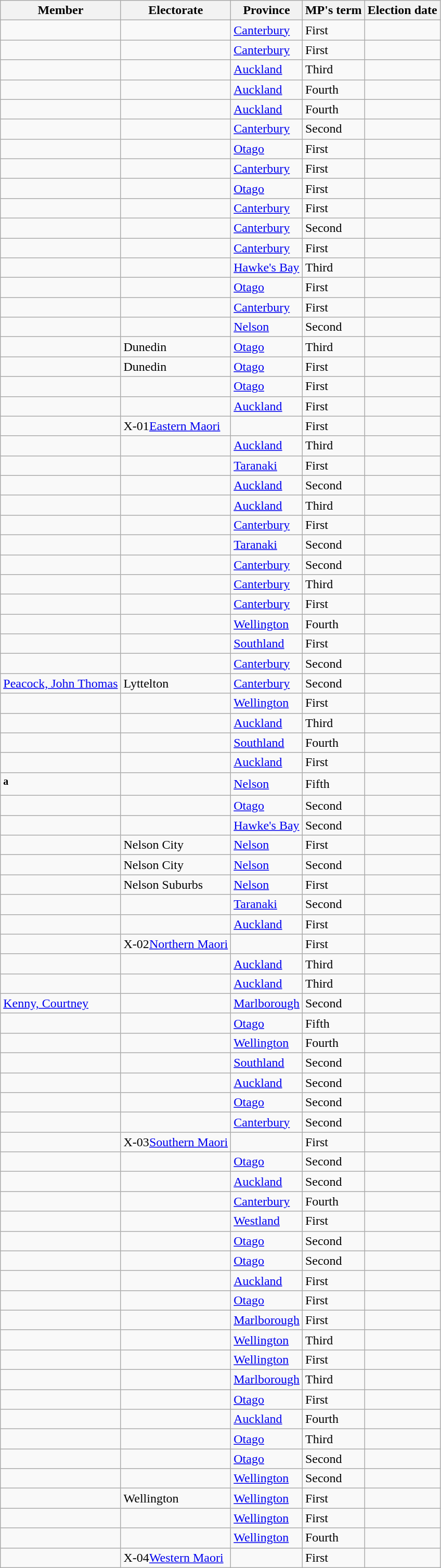<table class="wikitable sortable">
<tr>
<th>Member </th>
<th>Electorate </th>
<th>Province</th>
<th>MP's term </th>
<th>Election date </th>
</tr>
<tr>
<td></td>
<td></td>
<td><a href='#'>Canterbury</a></td>
<td>First</td>
<td></td>
</tr>
<tr>
<td></td>
<td></td>
<td><a href='#'>Canterbury</a></td>
<td>First</td>
<td></td>
</tr>
<tr>
<td></td>
<td></td>
<td><a href='#'>Auckland</a></td>
<td>Third</td>
<td></td>
</tr>
<tr>
<td></td>
<td></td>
<td><a href='#'>Auckland</a></td>
<td>Fourth</td>
<td></td>
</tr>
<tr>
<td></td>
<td></td>
<td><a href='#'>Auckland</a></td>
<td>Fourth</td>
<td></td>
</tr>
<tr>
<td></td>
<td></td>
<td><a href='#'>Canterbury</a></td>
<td>Second</td>
<td></td>
</tr>
<tr>
<td></td>
<td></td>
<td><a href='#'>Otago</a></td>
<td>First</td>
<td></td>
</tr>
<tr>
<td></td>
<td></td>
<td><a href='#'>Canterbury</a></td>
<td>First</td>
<td></td>
</tr>
<tr>
<td></td>
<td></td>
<td><a href='#'>Otago</a></td>
<td>First</td>
<td></td>
</tr>
<tr>
<td></td>
<td></td>
<td><a href='#'>Canterbury</a></td>
<td>First</td>
<td></td>
</tr>
<tr>
<td></td>
<td></td>
<td><a href='#'>Canterbury</a></td>
<td>Second</td>
<td></td>
</tr>
<tr>
<td></td>
<td></td>
<td><a href='#'>Canterbury</a></td>
<td>First</td>
<td></td>
</tr>
<tr>
<td></td>
<td></td>
<td><a href='#'>Hawke's Bay</a></td>
<td>Third</td>
<td></td>
</tr>
<tr>
<td></td>
<td></td>
<td><a href='#'>Otago</a></td>
<td>First</td>
<td></td>
</tr>
<tr>
<td></td>
<td></td>
<td><a href='#'>Canterbury</a></td>
<td>First</td>
<td></td>
</tr>
<tr>
<td></td>
<td></td>
<td><a href='#'>Nelson</a></td>
<td>Second</td>
<td></td>
</tr>
<tr>
<td></td>
<td><span>Dunedin</span></td>
<td><a href='#'>Otago</a></td>
<td>Third</td>
<td></td>
</tr>
<tr>
<td></td>
<td><span>Dunedin</span></td>
<td><a href='#'>Otago</a></td>
<td>First</td>
<td></td>
</tr>
<tr>
<td></td>
<td></td>
<td><a href='#'>Otago</a></td>
<td>First</td>
<td></td>
</tr>
<tr>
<td></td>
<td></td>
<td><a href='#'>Auckland</a></td>
<td>First</td>
<td></td>
</tr>
<tr>
<td></td>
<td><span>X-01</span><a href='#'>Eastern Maori</a></td>
<td></td>
<td>First</td>
<td></td>
</tr>
<tr>
<td></td>
<td></td>
<td><a href='#'>Auckland</a></td>
<td>Third</td>
<td></td>
</tr>
<tr>
<td></td>
<td></td>
<td><a href='#'>Taranaki</a></td>
<td>First</td>
<td></td>
</tr>
<tr>
<td></td>
<td></td>
<td><a href='#'>Auckland</a></td>
<td>Second</td>
<td></td>
</tr>
<tr>
<td></td>
<td></td>
<td><a href='#'>Auckland</a></td>
<td>Third</td>
<td></td>
</tr>
<tr>
<td></td>
<td></td>
<td><a href='#'>Canterbury</a></td>
<td>First</td>
<td></td>
</tr>
<tr>
<td></td>
<td></td>
<td><a href='#'>Taranaki</a></td>
<td>Second</td>
<td></td>
</tr>
<tr>
<td></td>
<td></td>
<td><a href='#'>Canterbury</a></td>
<td>Second</td>
<td></td>
</tr>
<tr>
<td></td>
<td></td>
<td><a href='#'>Canterbury</a></td>
<td>Third</td>
<td></td>
</tr>
<tr>
<td></td>
<td></td>
<td><a href='#'>Canterbury</a></td>
<td>First</td>
<td></td>
</tr>
<tr>
<td></td>
<td></td>
<td><a href='#'>Wellington</a></td>
<td>Fourth</td>
<td></td>
</tr>
<tr>
<td></td>
<td></td>
<td><a href='#'>Southland</a></td>
<td>First</td>
<td></td>
</tr>
<tr>
<td></td>
<td></td>
<td><a href='#'>Canterbury</a></td>
<td>Second</td>
<td></td>
</tr>
<tr>
<td><a href='#'>Peacock, John Thomas</a></td>
<td><span>Lyttelton</span></td>
<td><a href='#'>Canterbury</a></td>
<td> Second</td>
<td></td>
</tr>
<tr>
<td></td>
<td></td>
<td><a href='#'>Wellington</a></td>
<td>First</td>
<td></td>
</tr>
<tr>
<td></td>
<td></td>
<td><a href='#'>Auckland</a></td>
<td>Third</td>
<td></td>
</tr>
<tr>
<td></td>
<td></td>
<td><a href='#'>Southland</a></td>
<td>Fourth</td>
<td></td>
</tr>
<tr>
<td></td>
<td></td>
<td><a href='#'>Auckland</a></td>
<td>First</td>
<td></td>
</tr>
<tr>
<td><sup><strong>a</strong></sup></td>
<td></td>
<td><a href='#'>Nelson</a></td>
<td>Fifth</td>
<td></td>
</tr>
<tr>
<td></td>
<td></td>
<td><a href='#'>Otago</a></td>
<td>Second</td>
<td></td>
</tr>
<tr>
<td></td>
<td></td>
<td><a href='#'>Hawke's Bay</a></td>
<td>Second</td>
<td></td>
</tr>
<tr>
<td></td>
<td><span>Nelson City</span></td>
<td><a href='#'>Nelson</a></td>
<td>First</td>
<td></td>
</tr>
<tr>
<td></td>
<td><span>Nelson City</span></td>
<td><a href='#'>Nelson</a></td>
<td>Second</td>
<td></td>
</tr>
<tr>
<td></td>
<td><span>Nelson Suburbs</span></td>
<td><a href='#'>Nelson</a></td>
<td>First</td>
<td></td>
</tr>
<tr>
<td></td>
<td></td>
<td><a href='#'>Taranaki</a></td>
<td>Second</td>
<td></td>
</tr>
<tr>
<td></td>
<td></td>
<td><a href='#'>Auckland</a></td>
<td>First</td>
<td></td>
</tr>
<tr>
<td></td>
<td><span>X-02</span><a href='#'>Northern Maori</a></td>
<td></td>
<td>First</td>
<td></td>
</tr>
<tr>
<td></td>
<td></td>
<td><a href='#'>Auckland</a></td>
<td>Third</td>
<td></td>
</tr>
<tr>
<td></td>
<td></td>
<td><a href='#'>Auckland</a></td>
<td>Third</td>
<td></td>
</tr>
<tr>
<td><a href='#'>Kenny, Courtney</a></td>
<td></td>
<td><a href='#'>Marlborough</a></td>
<td>Second</td>
<td></td>
</tr>
<tr>
<td></td>
<td></td>
<td><a href='#'>Otago</a></td>
<td>Fifth</td>
<td></td>
</tr>
<tr>
<td></td>
<td></td>
<td><a href='#'>Wellington</a></td>
<td>Fourth</td>
<td></td>
</tr>
<tr>
<td></td>
<td></td>
<td><a href='#'>Southland</a></td>
<td>Second</td>
<td></td>
</tr>
<tr>
<td></td>
<td></td>
<td><a href='#'>Auckland</a></td>
<td>Second</td>
<td></td>
</tr>
<tr>
<td></td>
<td></td>
<td><a href='#'>Otago</a></td>
<td>Second</td>
<td></td>
</tr>
<tr>
<td></td>
<td></td>
<td><a href='#'>Canterbury</a></td>
<td> Second</td>
<td></td>
</tr>
<tr>
<td></td>
<td><span>X-03</span><a href='#'>Southern Maori</a></td>
<td></td>
<td>First</td>
<td></td>
</tr>
<tr>
<td></td>
<td></td>
<td><a href='#'>Otago</a></td>
<td>Second</td>
<td></td>
</tr>
<tr>
<td></td>
<td></td>
<td><a href='#'>Auckland</a></td>
<td>Second</td>
<td></td>
</tr>
<tr>
<td></td>
<td></td>
<td><a href='#'>Canterbury</a></td>
<td>Fourth</td>
<td></td>
</tr>
<tr>
<td></td>
<td></td>
<td><a href='#'>Westland</a></td>
<td>First</td>
<td></td>
</tr>
<tr>
<td></td>
<td></td>
<td><a href='#'>Otago</a></td>
<td>Second</td>
<td></td>
</tr>
<tr>
<td></td>
<td></td>
<td><a href='#'>Otago</a></td>
<td>Second</td>
<td></td>
</tr>
<tr>
<td></td>
<td></td>
<td><a href='#'>Auckland</a></td>
<td>First</td>
<td></td>
</tr>
<tr>
<td></td>
<td></td>
<td><a href='#'>Otago</a></td>
<td>First</td>
<td></td>
</tr>
<tr>
<td></td>
<td></td>
<td><a href='#'>Marlborough</a></td>
<td>First</td>
<td></td>
</tr>
<tr>
<td></td>
<td></td>
<td><a href='#'>Wellington</a></td>
<td>Third</td>
<td></td>
</tr>
<tr>
<td></td>
<td></td>
<td><a href='#'>Wellington</a></td>
<td>First</td>
<td></td>
</tr>
<tr>
<td></td>
<td></td>
<td><a href='#'>Marlborough</a></td>
<td>Third</td>
<td></td>
</tr>
<tr>
<td></td>
<td></td>
<td><a href='#'>Otago</a></td>
<td>First</td>
<td></td>
</tr>
<tr>
<td></td>
<td></td>
<td><a href='#'>Auckland</a></td>
<td>Fourth</td>
<td></td>
</tr>
<tr>
<td></td>
<td></td>
<td><a href='#'>Otago</a></td>
<td>Third</td>
<td></td>
</tr>
<tr>
<td></td>
<td></td>
<td><a href='#'>Otago</a></td>
<td>Second</td>
<td></td>
</tr>
<tr>
<td></td>
<td></td>
<td><a href='#'>Wellington</a></td>
<td>Second</td>
<td></td>
</tr>
<tr>
<td></td>
<td><span>Wellington</span></td>
<td><a href='#'>Wellington</a></td>
<td>First</td>
<td></td>
</tr>
<tr>
<td></td>
<td></td>
<td><a href='#'>Wellington</a></td>
<td>First</td>
<td></td>
</tr>
<tr>
<td></td>
<td></td>
<td><a href='#'>Wellington</a></td>
<td>Fourth</td>
<td></td>
</tr>
<tr>
<td></td>
<td><span>X-04</span><a href='#'>Western Maori</a></td>
<td></td>
<td>First</td>
<td></td>
</tr>
</table>
